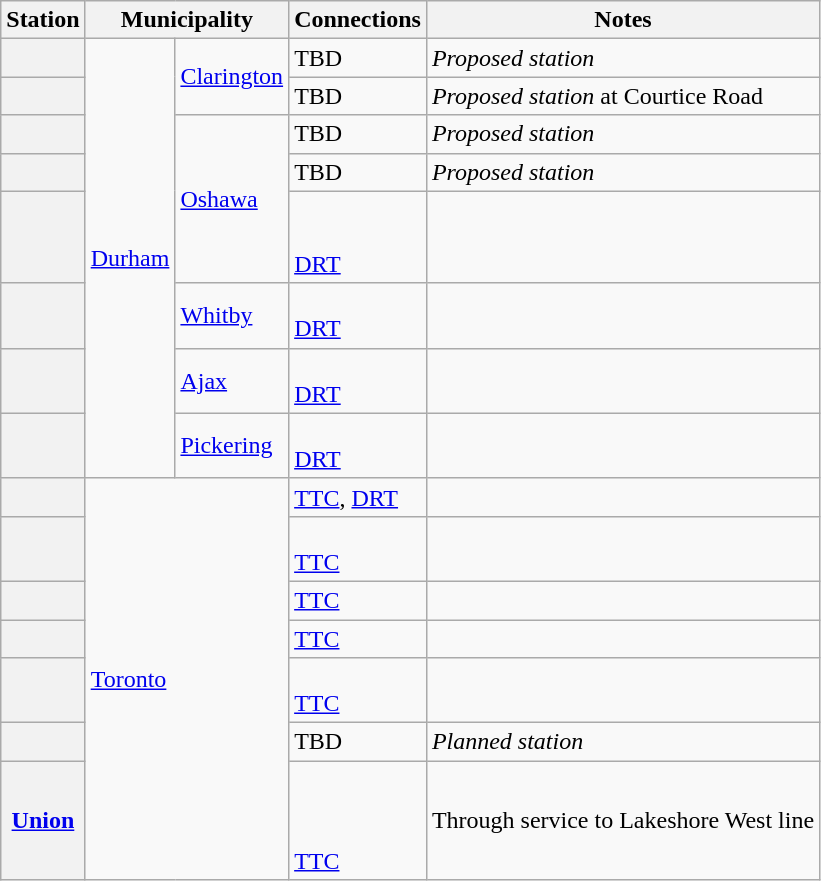<table class="wikitable">
<tr>
<th>Station</th>
<th colspan=2>Municipality</th>
<th>Connections</th>
<th>Notes</th>
</tr>
<tr>
<th><em></em></th>
<td rowspan=8><a href='#'>Durham</a></td>
<td rowspan=2><a href='#'>Clarington</a></td>
<td>TBD</td>
<td><em>Proposed station</em></td>
</tr>
<tr>
<th><em></em></th>
<td>TBD</td>
<td><em>Proposed station</em> at Courtice Road</td>
</tr>
<tr>
<th><em></em></th>
<td rowspan=3><a href='#'>Oshawa</a></td>
<td>TBD</td>
<td><em>Proposed station</em></td>
</tr>
<tr>
<th><em></em></th>
<td>TBD</td>
<td><em>Proposed station</em></td>
</tr>
<tr>
<th></th>
<td> <br> <br> <a href='#'>DRT</a></td>
<td></td>
</tr>
<tr>
<th></th>
<td><a href='#'>Whitby</a></td>
<td> <br> <a href='#'>DRT</a></td>
<td></td>
</tr>
<tr>
<th></th>
<td><a href='#'>Ajax</a></td>
<td> <br> <a href='#'>DRT</a></td>
<td></td>
</tr>
<tr>
<th></th>
<td><a href='#'>Pickering</a></td>
<td> <br> <a href='#'>DRT</a></td>
<td></td>
</tr>
<tr>
<th></th>
<td colspan=2 rowspan=7><a href='#'>Toronto</a></td>
<td> <a href='#'>TTC</a>, <a href='#'>DRT</a></td>
<td></td>
</tr>
<tr>
<th></th>
<td> <br> <a href='#'>TTC</a></td>
<td></td>
</tr>
<tr>
<th></th>
<td> <a href='#'>TTC</a></td>
<td></td>
</tr>
<tr>
<th></th>
<td> <a href='#'>TTC</a></td>
<td></td>
</tr>
<tr>
<th></th>
<td><br>  <a href='#'>TTC</a></td>
<td></td>
</tr>
<tr>
<th><em></em></th>
<td>TBD</td>
<td><em>Planned station</em></td>
</tr>
<tr>
<th><a href='#'>Union</a></th>
<td>       <br>    <br> <br>   <a href='#'>TTC</a></td>
<td>Through service to Lakeshore West line</td>
</tr>
</table>
